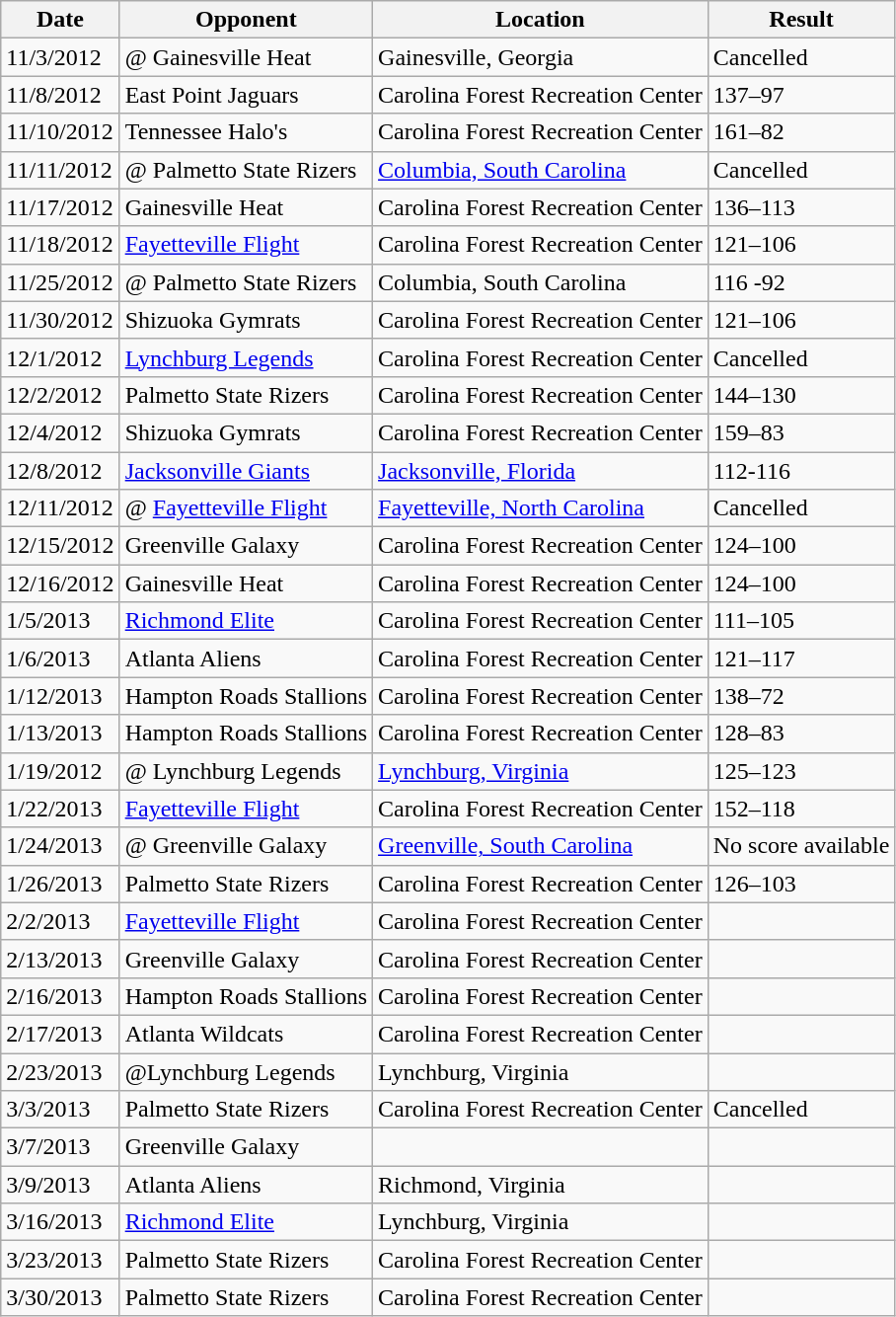<table class="wikitable collapsible">
<tr>
<th>Date</th>
<th>Opponent</th>
<th>Location</th>
<th>Result</th>
</tr>
<tr>
<td>11/3/2012</td>
<td>@ Gainesville Heat</td>
<td>Gainesville, Georgia</td>
<td>Cancelled</td>
</tr>
<tr>
<td>11/8/2012</td>
<td>East Point Jaguars</td>
<td>Carolina Forest Recreation Center</td>
<td>137–97</td>
</tr>
<tr>
<td>11/10/2012</td>
<td>Tennessee Halo's</td>
<td>Carolina Forest Recreation Center</td>
<td>161–82</td>
</tr>
<tr>
<td>11/11/2012</td>
<td>@ Palmetto State Rizers</td>
<td><a href='#'>Columbia, South Carolina</a></td>
<td>Cancelled</td>
</tr>
<tr>
<td>11/17/2012</td>
<td>Gainesville Heat</td>
<td>Carolina Forest Recreation Center</td>
<td>136–113</td>
</tr>
<tr>
<td>11/18/2012</td>
<td><a href='#'>Fayetteville Flight</a></td>
<td>Carolina Forest Recreation Center</td>
<td>121–106</td>
</tr>
<tr>
<td>11/25/2012</td>
<td>@ Palmetto State Rizers</td>
<td>Columbia, South Carolina</td>
<td>116 -92</td>
</tr>
<tr>
<td>11/30/2012</td>
<td>Shizuoka Gymrats</td>
<td>Carolina Forest Recreation Center</td>
<td>121–106</td>
</tr>
<tr>
<td>12/1/2012</td>
<td><a href='#'>Lynchburg Legends</a></td>
<td>Carolina Forest Recreation Center</td>
<td>Cancelled</td>
</tr>
<tr>
<td>12/2/2012</td>
<td>Palmetto State Rizers</td>
<td>Carolina Forest Recreation Center</td>
<td>144–130</td>
</tr>
<tr>
<td>12/4/2012</td>
<td>Shizuoka Gymrats</td>
<td>Carolina Forest Recreation Center</td>
<td>159–83</td>
</tr>
<tr>
<td>12/8/2012</td>
<td><a href='#'>Jacksonville Giants</a></td>
<td><a href='#'>Jacksonville, Florida</a></td>
<td>112-116</td>
</tr>
<tr>
<td>12/11/2012</td>
<td>@ <a href='#'>Fayetteville Flight</a></td>
<td><a href='#'>Fayetteville, North Carolina</a></td>
<td>Cancelled</td>
</tr>
<tr>
<td>12/15/2012</td>
<td>Greenville Galaxy</td>
<td>Carolina Forest Recreation Center</td>
<td>124–100</td>
</tr>
<tr>
<td>12/16/2012</td>
<td>Gainesville Heat</td>
<td>Carolina Forest Recreation Center</td>
<td>124–100</td>
</tr>
<tr>
<td>1/5/2013</td>
<td><a href='#'>Richmond Elite</a></td>
<td>Carolina Forest Recreation Center</td>
<td>111–105</td>
</tr>
<tr>
<td>1/6/2013</td>
<td>Atlanta Aliens</td>
<td>Carolina Forest Recreation Center</td>
<td>121–117</td>
</tr>
<tr>
<td>1/12/2013</td>
<td>Hampton Roads Stallions</td>
<td>Carolina Forest Recreation Center</td>
<td>138–72</td>
</tr>
<tr>
<td>1/13/2013</td>
<td>Hampton Roads Stallions</td>
<td>Carolina Forest Recreation Center</td>
<td>128–83</td>
</tr>
<tr>
<td>1/19/2012</td>
<td>@ Lynchburg Legends</td>
<td><a href='#'>Lynchburg, Virginia</a></td>
<td>125–123</td>
</tr>
<tr>
<td>1/22/2013</td>
<td><a href='#'>Fayetteville Flight</a></td>
<td>Carolina Forest Recreation Center</td>
<td>152–118</td>
</tr>
<tr>
<td>1/24/2013</td>
<td>@ Greenville Galaxy</td>
<td><a href='#'>Greenville, South Carolina</a></td>
<td>No score available</td>
</tr>
<tr>
<td>1/26/2013</td>
<td>Palmetto State Rizers</td>
<td>Carolina Forest Recreation Center</td>
<td>126–103</td>
</tr>
<tr>
<td>2/2/2013</td>
<td><a href='#'>Fayetteville Flight</a></td>
<td>Carolina Forest Recreation Center</td>
<td></td>
</tr>
<tr>
<td>2/13/2013</td>
<td>Greenville Galaxy</td>
<td>Carolina Forest Recreation Center</td>
<td></td>
</tr>
<tr>
<td>2/16/2013</td>
<td>Hampton Roads Stallions</td>
<td>Carolina Forest Recreation Center</td>
<td></td>
</tr>
<tr>
<td>2/17/2013</td>
<td>Atlanta Wildcats</td>
<td>Carolina Forest Recreation Center</td>
<td></td>
</tr>
<tr>
<td>2/23/2013</td>
<td>@Lynchburg Legends</td>
<td>Lynchburg, Virginia</td>
<td></td>
</tr>
<tr>
<td>3/3/2013</td>
<td>Palmetto State Rizers</td>
<td>Carolina Forest Recreation Center</td>
<td>Cancelled</td>
</tr>
<tr>
<td>3/7/2013</td>
<td>Greenville Galaxy</td>
<td></td>
</tr>
<tr>
<td>3/9/2013</td>
<td>Atlanta Aliens</td>
<td>Richmond, Virginia</td>
<td></td>
</tr>
<tr>
<td>3/16/2013</td>
<td><a href='#'>Richmond Elite</a></td>
<td>Lynchburg, Virginia</td>
<td></td>
</tr>
<tr>
<td>3/23/2013</td>
<td>Palmetto State Rizers</td>
<td>Carolina Forest Recreation Center</td>
<td></td>
</tr>
<tr>
<td>3/30/2013</td>
<td>Palmetto State Rizers</td>
<td>Carolina Forest Recreation Center</td>
<td></td>
</tr>
</table>
